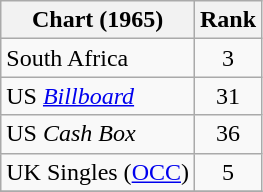<table class="wikitable">
<tr>
<th align="left">Chart (1965)</th>
<th style="text-align:center;">Rank</th>
</tr>
<tr>
<td>South Africa</td>
<td align="center">3</td>
</tr>
<tr>
<td>US <a href='#'><em>Billboard</em></a></td>
<td style="text-align:center;">31</td>
</tr>
<tr>
<td>US <em>Cash Box</em></td>
<td style="text-align:center;">36</td>
</tr>
<tr>
<td>UK Singles (<a href='#'>OCC</a>)</td>
<td style="text-align:center;">5</td>
</tr>
<tr>
</tr>
</table>
